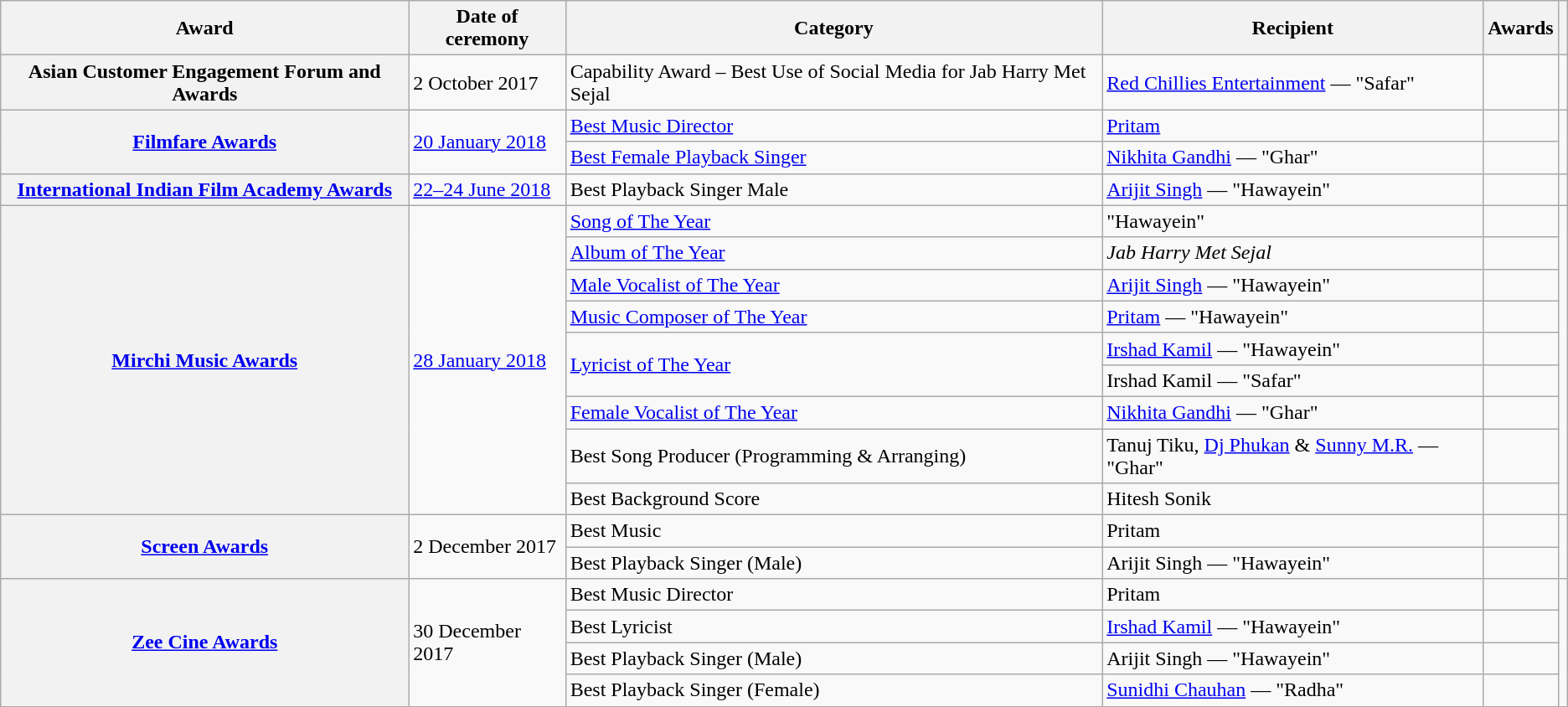<table class="wikitable plainrowheaders sortable">
<tr>
<th scope="col">Award</th>
<th scope="col">Date of ceremony</th>
<th scope="col">Category</th>
<th scope="col">Recipient</th>
<th scope="col">Awards</th>
<th scope="col" class="unsortable"></th>
</tr>
<tr>
<th scope="row">Asian Customer Engagement Forum and Awards</th>
<td>2 October 2017</td>
<td>Capability Award – Best Use of Social Media for Jab Harry Met Sejal</td>
<td><a href='#'>Red Chillies Entertainment</a> — "Safar"</td>
<td></td>
<td align="center"></td>
</tr>
<tr>
<th scope="row" rowspan=2><a href='#'>Filmfare Awards</a></th>
<td rowspan="2"><a href='#'>20 January 2018</a></td>
<td><a href='#'>Best Music Director</a></td>
<td><a href='#'>Pritam</a></td>
<td></td>
<td rowspan="2" align="center"><br></td>
</tr>
<tr>
<td><a href='#'>Best Female Playback Singer</a></td>
<td><a href='#'>Nikhita Gandhi</a> — "Ghar"</td>
<td></td>
</tr>
<tr>
<th scope="row"><a href='#'>International Indian Film Academy Awards</a></th>
<td><a href='#'>22–24 June 2018</a></td>
<td>Best Playback Singer Male</td>
<td><a href='#'>Arijit Singh</a> — "Hawayein"</td>
<td></td>
<td align="center"><br></td>
</tr>
<tr>
<th scope="row" rowspan=9><a href='#'>Mirchi Music Awards</a></th>
<td rowspan="9"><a href='#'>28 January 2018</a></td>
<td><a href='#'>Song of The Year</a></td>
<td>"Hawayein"</td>
<td></td>
<td rowspan="9" align="center"><br></td>
</tr>
<tr>
<td><a href='#'>Album of The Year</a></td>
<td><em>Jab Harry Met Sejal</em></td>
<td></td>
</tr>
<tr>
<td><a href='#'>Male Vocalist of The Year</a></td>
<td><a href='#'>Arijit Singh</a> — "Hawayein"</td>
<td></td>
</tr>
<tr>
<td><a href='#'>Music Composer of The Year</a></td>
<td><a href='#'>Pritam</a> — "Hawayein"</td>
<td></td>
</tr>
<tr>
<td rowspan="2"><a href='#'>Lyricist of The Year</a></td>
<td><a href='#'>Irshad Kamil</a> — "Hawayein"</td>
<td></td>
</tr>
<tr>
<td>Irshad Kamil — "Safar"</td>
<td></td>
</tr>
<tr>
<td><a href='#'>Female Vocalist of The Year</a></td>
<td><a href='#'>Nikhita Gandhi</a> — "Ghar"</td>
<td></td>
</tr>
<tr>
<td>Best Song Producer (Programming & Arranging)</td>
<td>Tanuj Tiku, <a href='#'>Dj Phukan</a> & <a href='#'>Sunny M.R.</a> — "Ghar"</td>
<td></td>
</tr>
<tr>
<td>Best Background Score</td>
<td>Hitesh Sonik</td>
<td></td>
</tr>
<tr>
<th scope="row" rowspan=2><a href='#'>Screen Awards</a></th>
<td rowspan="2">2 December 2017</td>
<td>Best Music</td>
<td>Pritam</td>
<td></td>
<td rowspan=2 align="center"><br><br></td>
</tr>
<tr>
<td>Best Playback Singer (Male)</td>
<td>Arijit Singh — "Hawayein"</td>
<td></td>
</tr>
<tr>
<th scope="row" rowspan="4"><a href='#'>Zee Cine Awards</a></th>
<td rowspan="4">30 December 2017</td>
<td>Best Music Director</td>
<td>Pritam</td>
<td></td>
<td rowspan="4" align="center"><br></td>
</tr>
<tr>
<td>Best Lyricist</td>
<td><a href='#'>Irshad Kamil</a> — "Hawayein"</td>
<td></td>
</tr>
<tr>
<td>Best Playback Singer (Male)</td>
<td>Arijit Singh — "Hawayein"</td>
<td></td>
</tr>
<tr>
<td>Best Playback Singer (Female)</td>
<td><a href='#'>Sunidhi Chauhan</a> — "Radha"</td>
<td></td>
</tr>
</table>
